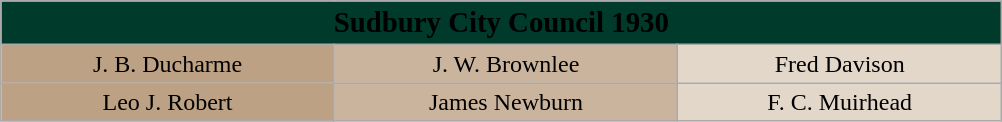<table class="wikitable">
<tr>
<td style= "text-align:center; width: 660px;" colspan="3" bgcolor=003A2A><span><big><strong>Sudbury City Council 1930</strong></big></span></td>
</tr>
<tr>
<td style="text-align:center;" bgcolor= BDA185>J. B. Ducharme</td>
<td style="text-align:center;" bgcolor= CAB49E>J. W. Brownlee</td>
<td style="text-align:center;" bgcolor= E3D7CA>Fred Davison</td>
</tr>
<tr>
<td style="text-align:center;" bgcolor= BDA185>Leo J. Robert</td>
<td style="text-align:center;" bgcolor= CAB49E>James Newburn</td>
<td style="text-align:center;" bgcolor= E3D7CA>F. C. Muirhead</td>
</tr>
</table>
